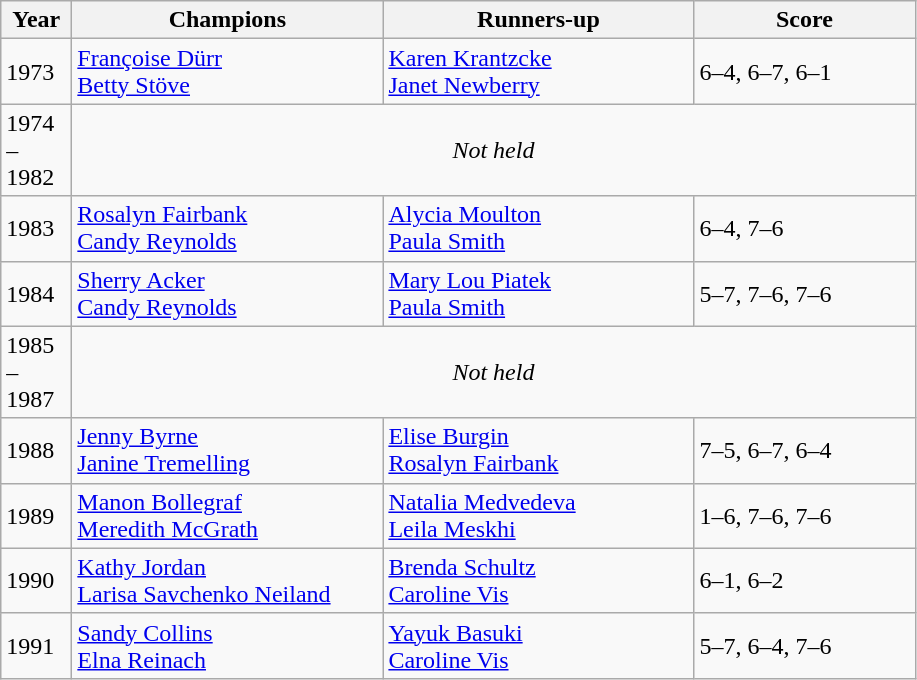<table class="wikitable">
<tr>
<th style="width:40px">Year</th>
<th style="width:200px">Champions</th>
<th style="width:200px">Runners-up</th>
<th style="width:140px" class="unsortable">Score</th>
</tr>
<tr>
<td>1973</td>
<td> <a href='#'>Françoise Dürr</a> <br>  <a href='#'>Betty Stöve</a></td>
<td> <a href='#'>Karen Krantzcke</a> <br>  <a href='#'>Janet Newberry</a></td>
<td>6–4, 6–7, 6–1</td>
</tr>
<tr>
<td>1974<br>–<br>1982</td>
<td colspan=3 align=center><em>Not held</em></td>
</tr>
<tr>
<td>1983</td>
<td> <a href='#'>Rosalyn Fairbank</a> <br>  <a href='#'>Candy Reynolds</a></td>
<td> <a href='#'>Alycia Moulton</a> <br>  <a href='#'>Paula Smith</a></td>
<td>6–4, 7–6</td>
</tr>
<tr>
<td>1984</td>
<td> <a href='#'>Sherry Acker</a> <br>  <a href='#'>Candy Reynolds</a></td>
<td> <a href='#'>Mary Lou Piatek</a> <br>  <a href='#'>Paula Smith</a></td>
<td>5–7, 7–6, 7–6</td>
</tr>
<tr>
<td>1985<br>–<br>1987</td>
<td colspan=3 align=center><em>Not held</em></td>
</tr>
<tr>
<td>1988</td>
<td> <a href='#'>Jenny Byrne</a> <br>  <a href='#'>Janine Tremelling</a></td>
<td> <a href='#'>Elise Burgin</a> <br>  <a href='#'>Rosalyn Fairbank</a></td>
<td>7–5, 6–7, 6–4</td>
</tr>
<tr>
<td>1989</td>
<td> <a href='#'>Manon Bollegraf</a> <br>  <a href='#'>Meredith McGrath</a></td>
<td> <a href='#'>Natalia Medvedeva</a> <br>  <a href='#'>Leila Meskhi</a></td>
<td>1–6, 7–6, 7–6</td>
</tr>
<tr>
<td>1990</td>
<td> <a href='#'>Kathy Jordan</a> <br>  <a href='#'>Larisa Savchenko Neiland</a></td>
<td> <a href='#'>Brenda Schultz</a> <br>  <a href='#'>Caroline Vis</a></td>
<td>6–1, 6–2</td>
</tr>
<tr>
<td>1991</td>
<td> <a href='#'>Sandy Collins</a> <br>  <a href='#'>Elna Reinach</a></td>
<td> <a href='#'>Yayuk Basuki</a> <br>  <a href='#'>Caroline Vis</a></td>
<td>5–7, 6–4, 7–6</td>
</tr>
</table>
